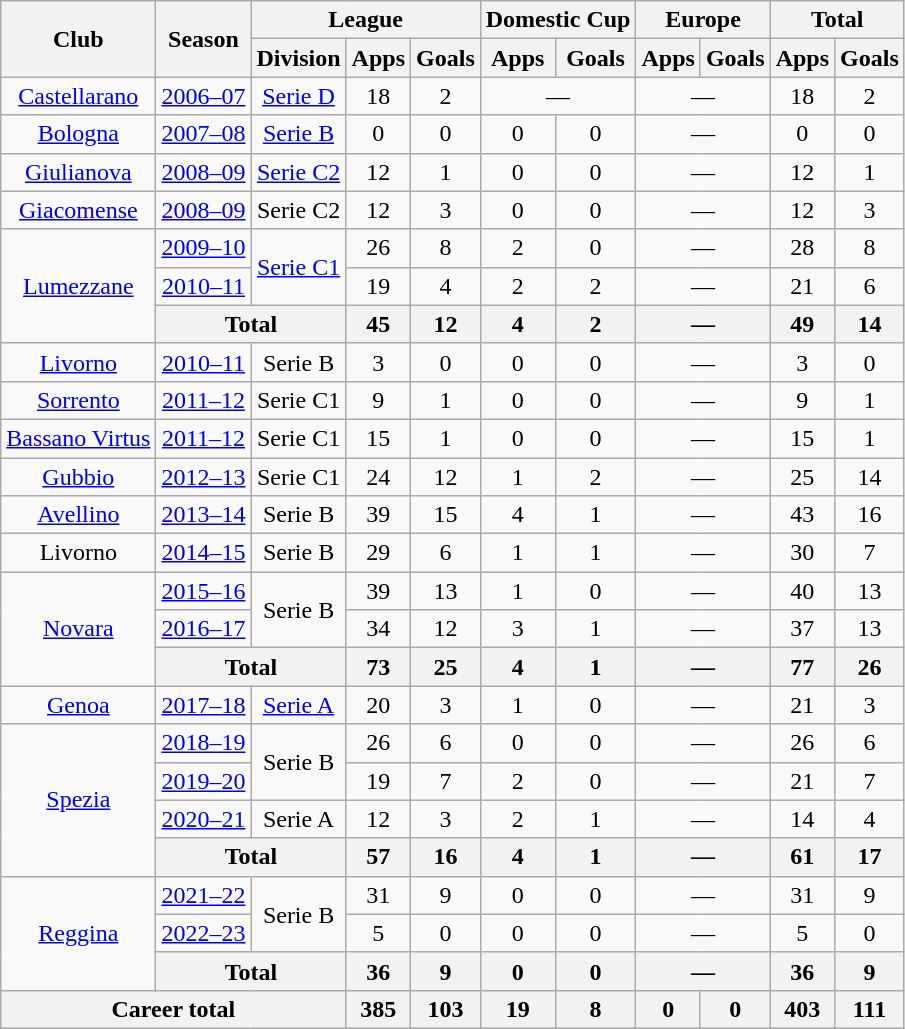<table class="wikitable" style="text-align:center">
<tr>
<th rowspan="2">Club</th>
<th rowspan="2">Season</th>
<th colspan="3">League</th>
<th colspan="2">Domestic Cup</th>
<th colspan="2">Europe</th>
<th colspan="2">Total</th>
</tr>
<tr>
<th>Division</th>
<th>Apps</th>
<th>Goals</th>
<th>Apps</th>
<th>Goals</th>
<th>Apps</th>
<th>Goals</th>
<th>Apps</th>
<th>Goals</th>
</tr>
<tr>
<td><a href='#'>Castellarano</a></td>
<td><a href='#'>2006–07</a></td>
<td><a href='#'>Serie D</a></td>
<td>18</td>
<td>2</td>
<td colspan="2">—</td>
<td colspan="2">—</td>
<td>18</td>
<td>2</td>
</tr>
<tr>
<td><a href='#'>Bologna</a></td>
<td><a href='#'>2007–08</a></td>
<td><a href='#'>Serie B</a></td>
<td>0</td>
<td>0</td>
<td>0</td>
<td>0</td>
<td colspan="2">—</td>
<td>0</td>
<td>0</td>
</tr>
<tr>
<td><a href='#'>Giulianova</a></td>
<td><a href='#'>2008–09</a></td>
<td><a href='#'>Serie C2</a></td>
<td>12</td>
<td>1</td>
<td>0</td>
<td>0</td>
<td colspan="2">—</td>
<td>12</td>
<td>1</td>
</tr>
<tr>
<td><a href='#'>Giacomense</a></td>
<td><a href='#'>2008–09</a></td>
<td>Serie C2</td>
<td>12</td>
<td>3</td>
<td>0</td>
<td>0</td>
<td colspan="2">—</td>
<td>12</td>
<td>3</td>
</tr>
<tr>
<td rowspan="3"><a href='#'>Lumezzane</a></td>
<td><a href='#'>2009–10</a></td>
<td rowspan=2><a href='#'>Serie C1</a></td>
<td>26</td>
<td>8</td>
<td>2</td>
<td>0</td>
<td colspan="2">—</td>
<td>28</td>
<td>8</td>
</tr>
<tr>
<td><a href='#'>2010–11</a></td>
<td>19</td>
<td>4</td>
<td>2</td>
<td>2</td>
<td colspan="2">—</td>
<td>21</td>
<td>6</td>
</tr>
<tr>
<th colspan="2">Total</th>
<th>45</th>
<th>12</th>
<th>4</th>
<th>2</th>
<th colspan="2">—</th>
<th>49</th>
<th>14</th>
</tr>
<tr>
<td><a href='#'>Livorno</a></td>
<td><a href='#'>2010–11</a></td>
<td>Serie B</td>
<td>3</td>
<td>0</td>
<td>0</td>
<td>0</td>
<td colspan="2">—</td>
<td>3</td>
<td>0</td>
</tr>
<tr>
<td><a href='#'>Sorrento</a></td>
<td><a href='#'>2011–12</a></td>
<td>Serie C1</td>
<td>9</td>
<td>1</td>
<td>0</td>
<td>0</td>
<td colspan="2">—</td>
<td>9</td>
<td>1</td>
</tr>
<tr>
<td><a href='#'>Bassano Virtus</a></td>
<td><a href='#'>2011–12</a></td>
<td>Serie C1</td>
<td>15</td>
<td>1</td>
<td>0</td>
<td>0</td>
<td colspan="2">—</td>
<td>15</td>
<td>1</td>
</tr>
<tr>
<td><a href='#'>Gubbio</a></td>
<td><a href='#'>2012–13</a></td>
<td>Serie C1</td>
<td>24</td>
<td>12</td>
<td>1</td>
<td>2</td>
<td colspan="2">—</td>
<td>25</td>
<td>14</td>
</tr>
<tr>
<td><a href='#'>Avellino</a></td>
<td><a href='#'>2013–14</a></td>
<td>Serie B</td>
<td>39</td>
<td>15</td>
<td>4</td>
<td>1</td>
<td colspan="2">—</td>
<td>43</td>
<td>16</td>
</tr>
<tr>
<td>Livorno</td>
<td><a href='#'>2014–15</a></td>
<td>Serie B</td>
<td>29</td>
<td>6</td>
<td>1</td>
<td>1</td>
<td colspan="2">—</td>
<td>30</td>
<td>7</td>
</tr>
<tr>
<td rowspan="3"><a href='#'>Novara</a></td>
<td><a href='#'>2015–16</a></td>
<td rowspan="2">Serie B</td>
<td>39</td>
<td>13</td>
<td>1</td>
<td>0</td>
<td colspan="2">—</td>
<td>40</td>
<td>13</td>
</tr>
<tr>
<td><a href='#'>2016–17</a></td>
<td>34</td>
<td>12</td>
<td>3</td>
<td>1</td>
<td colspan="2">—</td>
<td>37</td>
<td>13</td>
</tr>
<tr>
<th colspan="2">Total</th>
<th>73</th>
<th>25</th>
<th>4</th>
<th>1</th>
<th colspan="2">—</th>
<th>77</th>
<th>26</th>
</tr>
<tr>
<td><a href='#'>Genoa</a></td>
<td><a href='#'>2017–18</a></td>
<td><a href='#'>Serie A</a></td>
<td>20</td>
<td>3</td>
<td>1</td>
<td>0</td>
<td colspan="2">—</td>
<td>21</td>
<td>3</td>
</tr>
<tr>
<td rowspan="4"><a href='#'>Spezia</a></td>
<td><a href='#'>2018–19</a></td>
<td rowspan="2">Serie B</td>
<td>26</td>
<td>6</td>
<td>0</td>
<td>0</td>
<td colspan="2">—</td>
<td>26</td>
<td>6</td>
</tr>
<tr>
<td><a href='#'>2019–20</a></td>
<td>19</td>
<td>7</td>
<td>2</td>
<td>0</td>
<td colspan="2">—</td>
<td>21</td>
<td>7</td>
</tr>
<tr>
<td><a href='#'>2020–21</a></td>
<td>Serie A</td>
<td>12</td>
<td>3</td>
<td>2</td>
<td>1</td>
<td colspan="2">—</td>
<td>14</td>
<td>4</td>
</tr>
<tr>
<th colspan="2">Total</th>
<th>57</th>
<th>16</th>
<th>4</th>
<th>1</th>
<th colspan="2">—</th>
<th>61</th>
<th>17</th>
</tr>
<tr>
<td rowspan="3"><a href='#'>Reggina</a></td>
<td><a href='#'>2021–22</a></td>
<td rowspan="2">Serie B</td>
<td>31</td>
<td>9</td>
<td>0</td>
<td>0</td>
<td colspan="2">—</td>
<td>31</td>
<td>9</td>
</tr>
<tr>
<td><a href='#'>2022–23</a></td>
<td>5</td>
<td>0</td>
<td>0</td>
<td>0</td>
<td colspan="2">—</td>
<td>5</td>
<td>0</td>
</tr>
<tr>
<th colspan="2">Total</th>
<th>36</th>
<th>9</th>
<th>0</th>
<th>0</th>
<th colspan="2">—</th>
<th>36</th>
<th>9</th>
</tr>
<tr>
<th colspan="3">Career total</th>
<th>385</th>
<th>103</th>
<th>19</th>
<th>8</th>
<th>0</th>
<th>0</th>
<th>403</th>
<th>111</th>
</tr>
</table>
